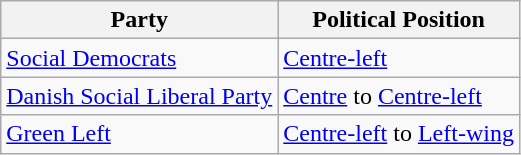<table class="wikitable mw-collapsible mw-collapsed">
<tr>
<th>Party</th>
<th>Political Position</th>
</tr>
<tr>
<td><a href='#'>Social Democrats</a></td>
<td><a href='#'>Centre-left</a></td>
</tr>
<tr>
<td><a href='#'>Danish Social Liberal Party</a></td>
<td><a href='#'>Centre</a> to <a href='#'>Centre-left</a></td>
</tr>
<tr>
<td><a href='#'>Green Left</a></td>
<td><a href='#'>Centre-left</a> to <a href='#'>Left-wing</a></td>
</tr>
</table>
